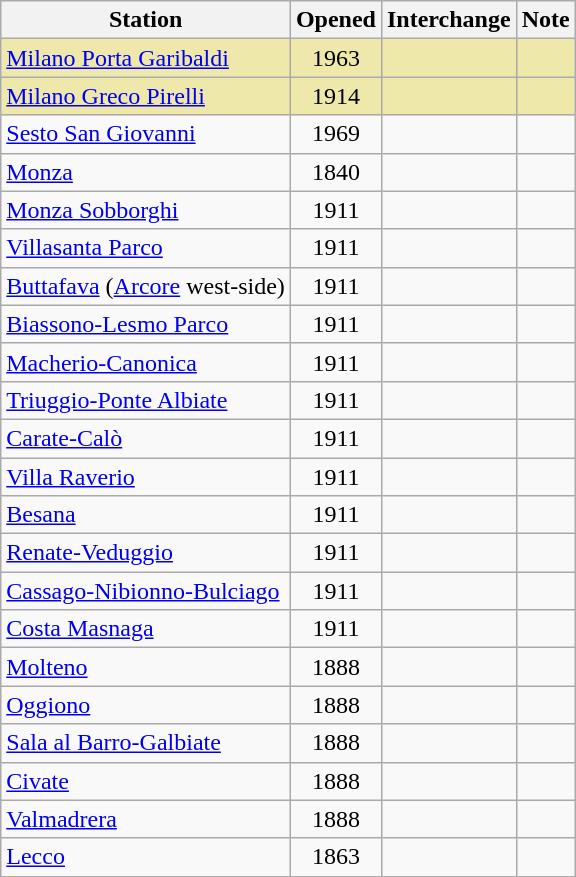<table class="wikitable" style="text-align:left;">
<tr>
<th>Station</th>
<th>Opened</th>
<th>Interchange</th>
<th>Note</th>
</tr>
<tr bgcolor="#eee8aa">
<td><a href='#'>Milano Porta Garibaldi</a></td>
<td align=center>1963</td>
<td> <br>         <a href='#'></a> </td>
<td></td>
</tr>
<tr bgcolor="#eee8aa">
<td><a href='#'>Milano Greco Pirelli</a></td>
<td align=center>1914</td>
<td><br>   </td>
<td></td>
</tr>
<tr>
<td><a href='#'>Sesto San Giovanni</a></td>
<td align=center>1969</td>
<td> <br>  
</td>
<td></td>
</tr>
<tr>
<td><a href='#'>Monza</a></td>
<td align=center>1840</td>
<td><br>   </td>
<td></td>
</tr>
<tr>
<td><a href='#'>Monza Sobborghi</a></td>
<td align=center>1911</td>
<td></td>
<td></td>
</tr>
<tr>
<td><a href='#'>Villasanta Parco</a></td>
<td align=center>1911</td>
<td></td>
<td></td>
</tr>
<tr>
<td><a href='#'>Buttafava</a> (<a href='#'>Arcore</a> west-side)</td>
<td align=center>1911</td>
<td></td>
<td></td>
</tr>
<tr>
<td><a href='#'>Biassono-Lesmo Parco</a></td>
<td align=center>1911</td>
<td></td>
<td></td>
</tr>
<tr>
<td><a href='#'>Macherio-Canonica</a></td>
<td align=center>1911</td>
<td></td>
<td></td>
</tr>
<tr>
<td><a href='#'>Triuggio-Ponte Albiate</a></td>
<td align=center>1911</td>
<td></td>
<td></td>
</tr>
<tr>
<td><a href='#'>Carate-Calò</a></td>
<td align=center>1911</td>
<td></td>
<td></td>
</tr>
<tr>
<td><a href='#'>Villa Raverio</a></td>
<td align=center>1911</td>
<td></td>
<td></td>
</tr>
<tr>
<td><a href='#'>Besana</a></td>
<td align=center>1911</td>
<td></td>
<td></td>
</tr>
<tr>
<td><a href='#'>Renate-Veduggio</a></td>
<td align=center>1911</td>
<td></td>
<td></td>
</tr>
<tr>
<td><a href='#'>Cassago-Nibionno-Bulciago</a></td>
<td align=center>1911</td>
<td></td>
<td></td>
</tr>
<tr>
<td><a href='#'>Costa Masnaga</a></td>
<td align=center>1911</td>
<td></td>
<td></td>
</tr>
<tr>
<td><a href='#'>Molteno</a></td>
<td align=center>1888</td>
<td></td>
<td></td>
</tr>
<tr>
<td><a href='#'>Oggiono</a></td>
<td align=center>1888</td>
<td></td>
<td></td>
</tr>
<tr>
<td><a href='#'>Sala al Barro-Galbiate</a></td>
<td align=center>1888</td>
<td></td>
<td></td>
</tr>
<tr>
<td><a href='#'>Civate</a></td>
<td align=center>1888</td>
<td></td>
<td></td>
</tr>
<tr>
<td><a href='#'>Valmadrera</a></td>
<td align=center>1888</td>
<td></td>
<td></td>
</tr>
<tr>
<td><a href='#'>Lecco</a></td>
<td align=center>1863</td>
<td> </td>
<td></td>
</tr>
</table>
